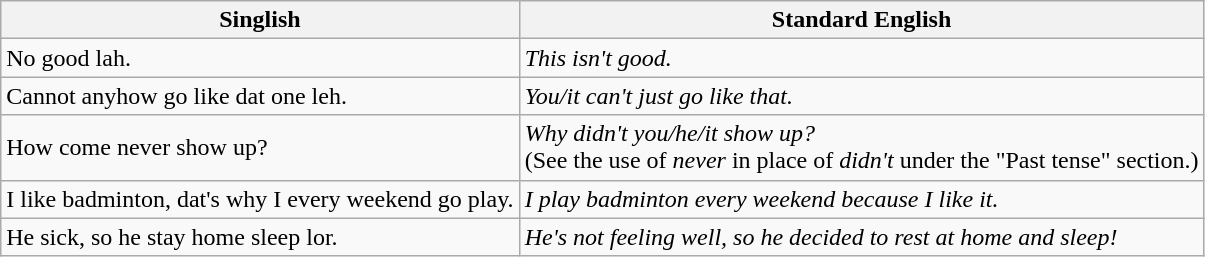<table class="wikitable">
<tr>
<th>Singlish</th>
<th>Standard English</th>
</tr>
<tr>
<td>No good lah.</td>
<td><em>This isn't good.</em></td>
</tr>
<tr>
<td>Cannot anyhow go like dat one leh.</td>
<td><em>You/it can't just go like that.</em></td>
</tr>
<tr>
<td>How come never show up?</td>
<td><em>Why didn't you/he/it show up?</em> <br>(See the use of <em>never</em> in place of <em>didn't</em> under the "Past tense" section.)</td>
</tr>
<tr>
<td>I like badminton, dat's why I every weekend go play.</td>
<td><em>I play badminton every weekend because I like it.</em></td>
</tr>
<tr>
<td>He sick, so he stay home sleep lor.</td>
<td><em>He's not feeling well, so he decided to rest at home and sleep!</em></td>
</tr>
</table>
